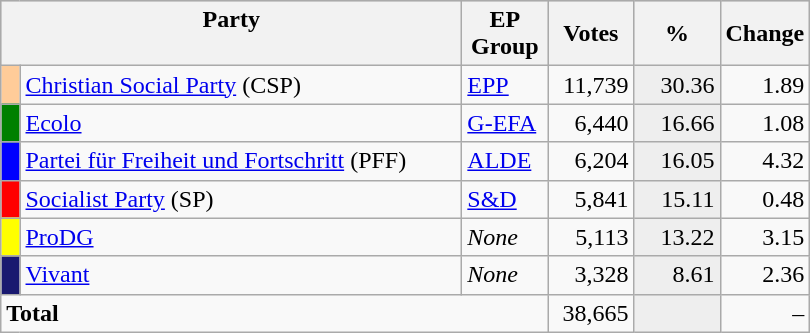<table class="wikitable" border="1">
<tr style="background-color:#C9C9C9">
<th align=left colspan=2 valign=top width=300>Party</th>
<th align=left width=50>EP Group</th>
<th align=right width=50>Votes</th>
<th align=right width=50>%</th>
<th align=right width=50>Change</th>
</tr>
<tr>
<td bgcolor="#FFCC99"> </td>
<td align=left><a href='#'>Christian Social Party</a> (CSP)</td>
<td align=left><a href='#'>EPP</a></td>
<td align=right>11,739</td>
<td align=right style="background-color:#EEEEEE">30.36</td>
<td align=right> 1.89</td>
</tr>
<tr>
<td bgcolor="green"> </td>
<td align=left><a href='#'>Ecolo</a></td>
<td align=left><a href='#'>G-EFA</a></td>
<td align=right>6,440</td>
<td align=right style="background-color:#EEEEEE">16.66</td>
<td align=right> 1.08</td>
</tr>
<tr>
<td bgcolor="blue"> </td>
<td align=left><a href='#'>Partei für Freiheit und Fortschritt</a> (PFF)</td>
<td align=left><a href='#'>ALDE</a></td>
<td align=right>6,204</td>
<td align=right style="background-color:#EEEEEE">16.05</td>
<td align=right> 4.32</td>
</tr>
<tr>
<td bgcolor="red"> </td>
<td align=left><a href='#'>Socialist Party</a> (SP)</td>
<td align=left><a href='#'>S&D</a></td>
<td align=right>5,841</td>
<td align=right style="background-color:#EEEEEE">15.11</td>
<td align=right> 0.48</td>
</tr>
<tr>
<td bgcolor="yellow"> </td>
<td align=left><a href='#'>ProDG</a></td>
<td align=left><em>None</em></td>
<td align=right>5,113</td>
<td align=right style="background-color:#EEEEEE">13.22</td>
<td align=right> 3.15</td>
</tr>
<tr>
<td bgcolor="191970"> </td>
<td align=left><a href='#'>Vivant</a></td>
<td align=left><em>None</em></td>
<td align=right>3,328</td>
<td align=right style="background-color:#EEEEEE">8.61</td>
<td align=right> 2.36</td>
</tr>
<tr>
<td align=left colspan=3><strong>Total</strong></td>
<td align=right>38,665</td>
<td align=right style="background-color:#EEEEEE"></td>
<td align=right>–</td>
</tr>
</table>
